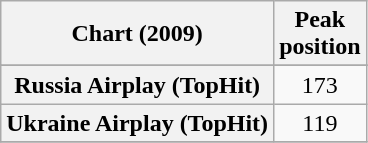<table class="wikitable sortable plainrowheaders" style="text-align:center">
<tr>
<th scope="col">Chart (2009)</th>
<th scope="col">Peak<br>position</th>
</tr>
<tr>
</tr>
<tr>
<th scope="row">Russia Airplay (TopHit)</th>
<td>173</td>
</tr>
<tr>
<th scope="row">Ukraine Airplay (TopHit)</th>
<td>119</td>
</tr>
<tr>
</tr>
</table>
